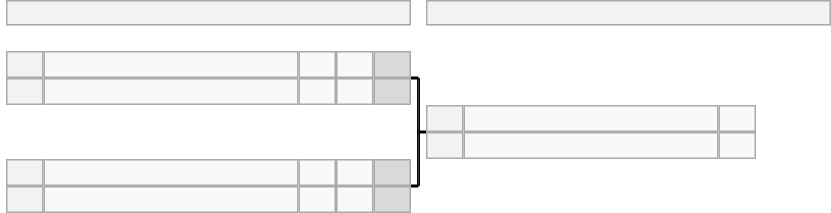<table border=0 cellpadding=0 cellspacing=0 style="font-size: 90%; margin:1em 2em 1em 1em;">
<tr>
<td> </td>
<td colspan="5" style="text-align:center;border:1px solid #aaa;background-color:#f2f2f2;"></td>
<td colspan="2"></td>
<td colspan="5" style="text-align:center;border:1px solid #aaa;background-color:#f2f2f2;"></td>
</tr>
<tr>
<td height=4 width=1> </td>
<td width=25> </td>
<td width=170> </td>
<td width=25> </td>
<td width=25> </td>
<td width=25> </td>
<td width=5> </td>
<td width=5> </td>
<td width=25> </td>
<td width=170> </td>
<td width=25> </td>
<td width=25> </td>
<td width=25> </td>
</tr>
<tr>
<td style="text-align:center;border-width:0 0 1px 0; border-style:solid;border-color:white;"> </td>
<td style="text-align:center;background-color:#f2f2f2;border:1px solid #aaa;"></td>
<td style="border:1px solid #aaa;background-color:#f9f9f9;padding-left:0.3em;"></td>
<td style="text-align:center;border:1px solid #aaa;background-color:#f9f9f9;"></td>
<td style="text-align:center;border:1px solid #aaa;background-color:#f9f9f9;"></td>
<td style="text-align:center;border:1px solid #aaa;background-color:#d9d9d9;"></td>
<td style="text-align:center;border-width:0 0 1px 0; border-style:solid;border-color:black;"> </td>
</tr>
<tr>
<td style="text-align:center;border-width:0 0 1px 0; border-style:solid;border-color:white;"> </td>
<td style="text-align:center;background-color:#f2f2f2;border:1px solid #aaa;"></td>
<td style="border:1px solid #aaa;background-color:#f9f9f9;padding-left:0.3em;"></td>
<td style="text-align:center;border:1px solid #aaa;background-color:#f9f9f9;"></td>
<td style="text-align:center;border:1px solid #aaa;background-color:#f9f9f9;"></td>
<td style="text-align:center;border:1px solid #aaa;background-color:#d9d9d9;"></td>
<td style="border-width:1px 1px 0 0; border-style:solid;border-color:black;"> </td>
<td style="border-width:0 0 0 1px; border-style:solid;border-color:black;"> </td>
</tr>
<tr>
<td colspan="6"> </td>
<td style="border-width:0 1px 0 0; border-style:solid;border-color:black;"> </td>
<td style="border-width:0 0 1px 1px; border-style:solid;border-color:black;"> </td>
<td style="text-align:center;background-color:#f2f2f2;border:1px solid #aaa;"></td>
<td style="border:1px solid #aaa;background-color:#f9f9f9;padding-left:0.3em;"></td>
<td style="text-align:center;border:1px solid #aaa;background-color:#f9f9f9;"></td>
</tr>
<tr>
<td colspan="6"> </td>
<td style="border-width:0 1px 0 0; border-style:solid;border-color:black;"> </td>
<td style="border-width:1px 0 0 1px; border-style:solid;border-color:black;"> </td>
<td style="text-align:center;background-color:#f2f2f2;border:1px solid #aaa;"></td>
<td style="border:1px solid #aaa;background-color:#f9f9f9;padding-left:0.3em;"></td>
<td style="text-align:center;border:1px solid #aaa;background-color:#f9f9f9;"></td>
</tr>
<tr>
<td style="text-align:center;border-width:0 0 1px 0; border-style:solid;border-color:white;"> </td>
<td style="text-align:center;background-color:#f2f2f2;border:1px solid #aaa;"></td>
<td style="border:1px solid #aaa;background-color:#f9f9f9;padding-left:0.3em;"></td>
<td style="text-align:center;border:1px solid #aaa;background-color:#f9f9f9;"></td>
<td style="text-align:center;border:1px solid #aaa;background-color:#f9f9f9;"></td>
<td style="text-align:center;border:1px solid #aaa;background-color:#d9d9d9;"></td>
<td style="border-width:0 1px 1px 0; border-style:solid;border-color:black;"> </td>
<td style="border-width:0 0 0 1px; border-style:solid;border-color:black;"> </td>
</tr>
<tr>
<td style="text-align:center;border-width:0 0 1px 0; border-style:solid;border-color:white;"> </td>
<td style="text-align:center;background-color:#f2f2f2;border:1px solid #aaa;"></td>
<td style="border:1px solid #aaa;background-color:#f9f9f9;padding-left:0.3em;"></td>
<td style="text-align:center;border:1px solid #aaa;background-color:#f9f9f9;"></td>
<td style="text-align:center;border:1px solid #aaa;background-color:#f9f9f9;"></td>
<td style="text-align:center;border:1px solid #aaa;background-color:#d9d9d9;"></td>
<td style="border-width:1px 0 0 0; border-style:solid;border-color:black;"> </td>
</tr>
</table>
